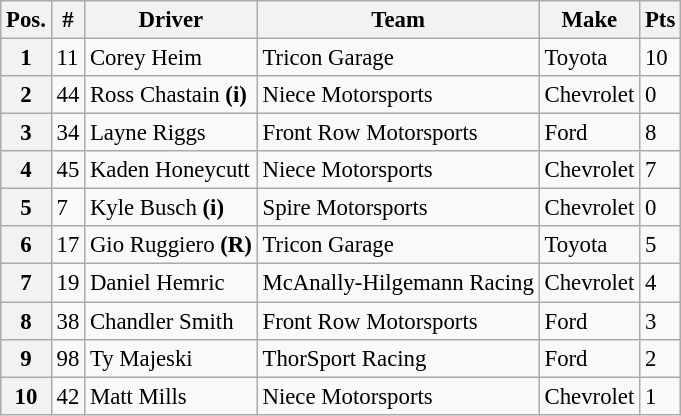<table class="wikitable" style="font-size:95%">
<tr>
<th>Pos.</th>
<th>#</th>
<th>Driver</th>
<th>Team</th>
<th>Make</th>
<th>Pts</th>
</tr>
<tr>
<th>1</th>
<td>11</td>
<td>Corey Heim</td>
<td>Tricon Garage</td>
<td>Toyota</td>
<td>10</td>
</tr>
<tr>
<th>2</th>
<td>44</td>
<td>Ross Chastain <strong>(i)</strong></td>
<td>Niece Motorsports</td>
<td>Chevrolet</td>
<td>0</td>
</tr>
<tr>
<th>3</th>
<td>34</td>
<td>Layne Riggs</td>
<td>Front Row Motorsports</td>
<td>Ford</td>
<td>8</td>
</tr>
<tr>
<th>4</th>
<td>45</td>
<td>Kaden Honeycutt</td>
<td>Niece Motorsports</td>
<td>Chevrolet</td>
<td>7</td>
</tr>
<tr>
<th>5</th>
<td>7</td>
<td>Kyle Busch <strong>(i)</strong></td>
<td>Spire Motorsports</td>
<td>Chevrolet</td>
<td>0</td>
</tr>
<tr>
<th>6</th>
<td>17</td>
<td>Gio Ruggiero <strong>(R)</strong></td>
<td>Tricon Garage</td>
<td>Toyota</td>
<td>5</td>
</tr>
<tr>
<th>7</th>
<td>19</td>
<td>Daniel Hemric</td>
<td>McAnally-Hilgemann Racing</td>
<td>Chevrolet</td>
<td>4</td>
</tr>
<tr>
<th>8</th>
<td>38</td>
<td>Chandler Smith</td>
<td>Front Row Motorsports</td>
<td>Ford</td>
<td>3</td>
</tr>
<tr>
<th>9</th>
<td>98</td>
<td>Ty Majeski</td>
<td>ThorSport Racing</td>
<td>Ford</td>
<td>2</td>
</tr>
<tr>
<th>10</th>
<td>42</td>
<td>Matt Mills</td>
<td>Niece Motorsports</td>
<td>Chevrolet</td>
<td>1</td>
</tr>
</table>
